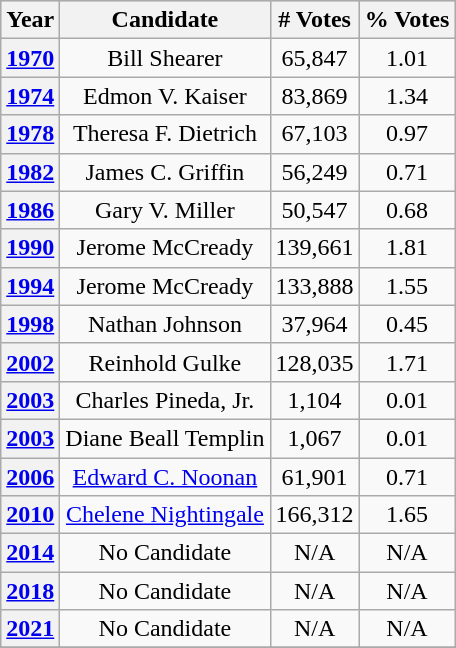<table class="wikitable sortable plainrowheaders" style="text-align:center;">
<tr bgcolor=lightgrey>
<th scope="col">Year</th>
<th scope="col">Candidate</th>
<th scope="col"># Votes</th>
<th scope="col">% Votes</th>
</tr>
<tr>
<th scope="col"><a href='#'>1970</a></th>
<td>Bill Shearer</td>
<td>65,847</td>
<td>1.01</td>
</tr>
<tr>
<th scope="col"><a href='#'>1974</a></th>
<td>Edmon V. Kaiser</td>
<td>83,869</td>
<td>1.34</td>
</tr>
<tr>
<th scope="col"><a href='#'>1978</a></th>
<td>Theresa F. Dietrich</td>
<td>67,103</td>
<td>0.97</td>
</tr>
<tr>
<th scope="col"><a href='#'>1982</a></th>
<td>James C. Griffin</td>
<td>56,249</td>
<td>0.71</td>
</tr>
<tr>
<th scope="col"><a href='#'>1986</a></th>
<td>Gary V. Miller</td>
<td>50,547</td>
<td>0.68</td>
</tr>
<tr>
<th scope="col"><a href='#'>1990</a></th>
<td>Jerome McCready</td>
<td>139,661</td>
<td>1.81</td>
</tr>
<tr>
<th scope="col"><a href='#'>1994</a></th>
<td>Jerome McCready</td>
<td>133,888</td>
<td>1.55</td>
</tr>
<tr>
<th scope="col"><a href='#'>1998</a></th>
<td>Nathan Johnson</td>
<td>37,964</td>
<td>0.45</td>
</tr>
<tr>
<th scope="col"><a href='#'>2002</a></th>
<td>Reinhold Gulke</td>
<td>128,035</td>
<td>1.71</td>
</tr>
<tr>
<th scope="col"><a href='#'>2003</a></th>
<td>Charles Pineda, Jr.</td>
<td>1,104</td>
<td>0.01</td>
</tr>
<tr>
<th scope="col"><a href='#'>2003</a></th>
<td>Diane Beall Templin</td>
<td>1,067</td>
<td>0.01</td>
</tr>
<tr>
<th scope="col"><a href='#'>2006</a></th>
<td><a href='#'>Edward C. Noonan</a></td>
<td>61,901</td>
<td>0.71</td>
</tr>
<tr>
<th scope="col"><a href='#'>2010</a></th>
<td><a href='#'>Chelene Nightingale</a></td>
<td>166,312</td>
<td>1.65</td>
</tr>
<tr>
<th scope="col"><a href='#'>2014</a></th>
<td>No Candidate</td>
<td>N/A</td>
<td>N/A</td>
</tr>
<tr>
<th scope="col"><a href='#'>2018</a></th>
<td>No Candidate</td>
<td>N/A</td>
<td>N/A</td>
</tr>
<tr>
<th scope="col"><a href='#'>2021</a></th>
<td>No Candidate</td>
<td>N/A</td>
<td>N/A</td>
</tr>
<tr>
</tr>
</table>
